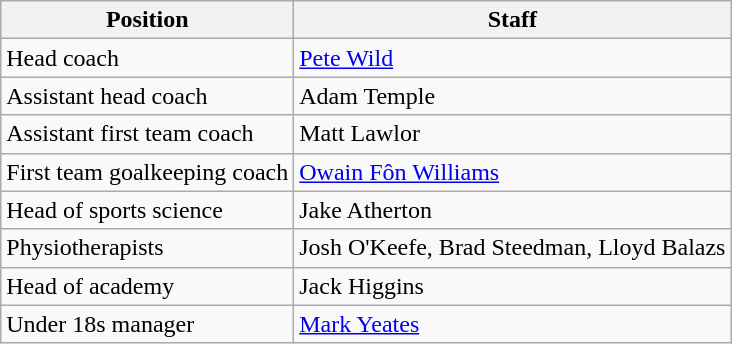<table class="wikitable">
<tr>
<th>Position</th>
<th>Staff</th>
</tr>
<tr>
<td>Head coach</td>
<td><a href='#'>Pete Wild</a></td>
</tr>
<tr>
<td>Assistant head coach</td>
<td>Adam Temple</td>
</tr>
<tr>
<td>Assistant first team coach</td>
<td>Matt Lawlor</td>
</tr>
<tr>
<td>First team goalkeeping coach</td>
<td><a href='#'>Owain Fôn Williams</a></td>
</tr>
<tr>
<td>Head of sports science</td>
<td>Jake Atherton</td>
</tr>
<tr>
<td>Physiotherapists</td>
<td>Josh O'Keefe, Brad Steedman, Lloyd Balazs</td>
</tr>
<tr>
<td>Head of academy</td>
<td>Jack Higgins</td>
</tr>
<tr>
<td>Under 18s manager</td>
<td><a href='#'>Mark Yeates</a></td>
</tr>
</table>
